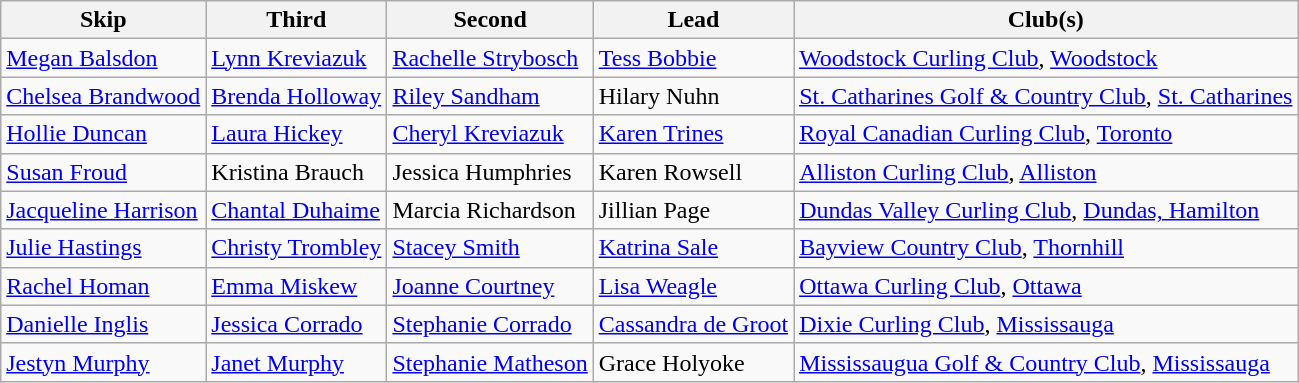<table class="wikitable">
<tr>
<th>Skip</th>
<th>Third</th>
<th>Second</th>
<th>Lead</th>
<th>Club(s)</th>
</tr>
<tr>
<td><a href='#'>Megan Balsdon</a></td>
<td><a href='#'>Lynn Kreviazuk</a></td>
<td><a href='#'>Rachelle Strybosch</a></td>
<td><a href='#'>Tess Bobbie</a></td>
<td><a href='#'>Woodstock Curling Club</a>, <a href='#'>Woodstock</a></td>
</tr>
<tr>
<td><a href='#'>Chelsea Brandwood</a></td>
<td><a href='#'>Brenda Holloway</a></td>
<td><a href='#'>Riley Sandham</a></td>
<td>Hilary Nuhn</td>
<td><a href='#'>St. Catharines Golf & Country Club</a>, <a href='#'>St. Catharines</a></td>
</tr>
<tr>
<td><a href='#'>Hollie Duncan</a></td>
<td><a href='#'>Laura Hickey</a></td>
<td><a href='#'>Cheryl Kreviazuk</a></td>
<td><a href='#'>Karen Trines</a></td>
<td><a href='#'>Royal Canadian Curling Club</a>, <a href='#'>Toronto</a></td>
</tr>
<tr>
<td><a href='#'>Susan Froud</a></td>
<td>Kristina Brauch</td>
<td>Jessica Humphries</td>
<td>Karen Rowsell</td>
<td><a href='#'>Alliston Curling Club</a>, <a href='#'>Alliston</a></td>
</tr>
<tr>
<td><a href='#'>Jacqueline Harrison</a></td>
<td><a href='#'>Chantal Duhaime</a></td>
<td>Marcia Richardson</td>
<td>Jillian Page</td>
<td><a href='#'>Dundas Valley Curling Club</a>, <a href='#'>Dundas, Hamilton</a></td>
</tr>
<tr>
<td><a href='#'>Julie Hastings</a></td>
<td><a href='#'>Christy Trombley</a></td>
<td><a href='#'>Stacey Smith</a></td>
<td><a href='#'>Katrina Sale</a></td>
<td><a href='#'>Bayview Country Club</a>, <a href='#'>Thornhill</a></td>
</tr>
<tr>
<td><a href='#'>Rachel Homan</a></td>
<td><a href='#'>Emma Miskew</a></td>
<td><a href='#'>Joanne Courtney</a></td>
<td><a href='#'>Lisa Weagle</a></td>
<td><a href='#'>Ottawa Curling Club</a>, <a href='#'>Ottawa</a></td>
</tr>
<tr>
<td><a href='#'>Danielle Inglis</a></td>
<td><a href='#'>Jessica Corrado</a></td>
<td><a href='#'>Stephanie Corrado</a></td>
<td><a href='#'>Cassandra de Groot</a></td>
<td><a href='#'>Dixie Curling Club</a>, <a href='#'>Mississauga</a></td>
</tr>
<tr>
<td><a href='#'>Jestyn Murphy</a></td>
<td><a href='#'>Janet Murphy</a></td>
<td><a href='#'>Stephanie Matheson</a></td>
<td>Grace Holyoke</td>
<td><a href='#'>Mississaugua Golf & Country Club</a>, <a href='#'>Mississauga</a></td>
</tr>
</table>
